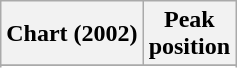<table class="wikitable sortable plainrowheaders" style="text-align:center">
<tr>
<th scope="col">Chart (2002)</th>
<th scope="col">Peak<br>position</th>
</tr>
<tr>
</tr>
<tr>
</tr>
<tr>
</tr>
<tr>
</tr>
<tr>
</tr>
<tr>
</tr>
<tr>
</tr>
<tr>
</tr>
<tr>
</tr>
<tr>
</tr>
</table>
